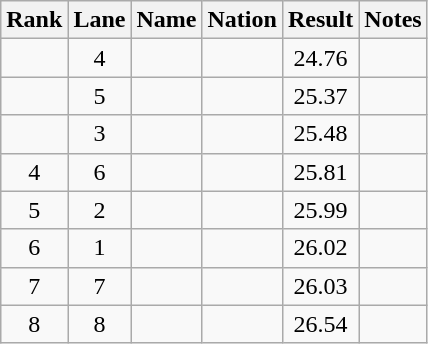<table class="wikitable" style="text-align:center">
<tr>
<th>Rank</th>
<th>Lane</th>
<th>Name</th>
<th>Nation</th>
<th>Result</th>
<th>Notes</th>
</tr>
<tr>
<td></td>
<td>4</td>
<td align="left"></td>
<td align="left"></td>
<td>24.76</td>
<td></td>
</tr>
<tr>
<td></td>
<td>5</td>
<td align="left"></td>
<td align="left"></td>
<td>25.37</td>
<td></td>
</tr>
<tr>
<td></td>
<td>3</td>
<td align="left"></td>
<td align="left"></td>
<td>25.48</td>
<td></td>
</tr>
<tr>
<td>4</td>
<td>6</td>
<td align="left"></td>
<td align="left"></td>
<td>25.81</td>
<td></td>
</tr>
<tr>
<td>5</td>
<td>2</td>
<td align="left"></td>
<td align="left"></td>
<td>25.99</td>
<td></td>
</tr>
<tr>
<td>6</td>
<td>1</td>
<td align="left"></td>
<td align="left"></td>
<td>26.02</td>
<td></td>
</tr>
<tr>
<td>7</td>
<td>7</td>
<td align="left"></td>
<td align="left"></td>
<td>26.03</td>
<td></td>
</tr>
<tr>
<td>8</td>
<td>8</td>
<td align="left"></td>
<td align="left"></td>
<td>26.54</td>
<td></td>
</tr>
</table>
